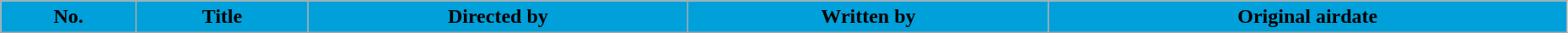<table class="wikitable plainrowheaders" style="width:98%;">
<tr>
<th style="background-color: #00A0DA;">No.</th>
<th style="background-color: #00A0DA;">Title</th>
<th style="background-color: #00A0DA;">Directed by</th>
<th style="background-color: #00A0DA;">Written by</th>
<th style="background-color: #00A0DA;">Original airdate<br>




</th>
</tr>
</table>
